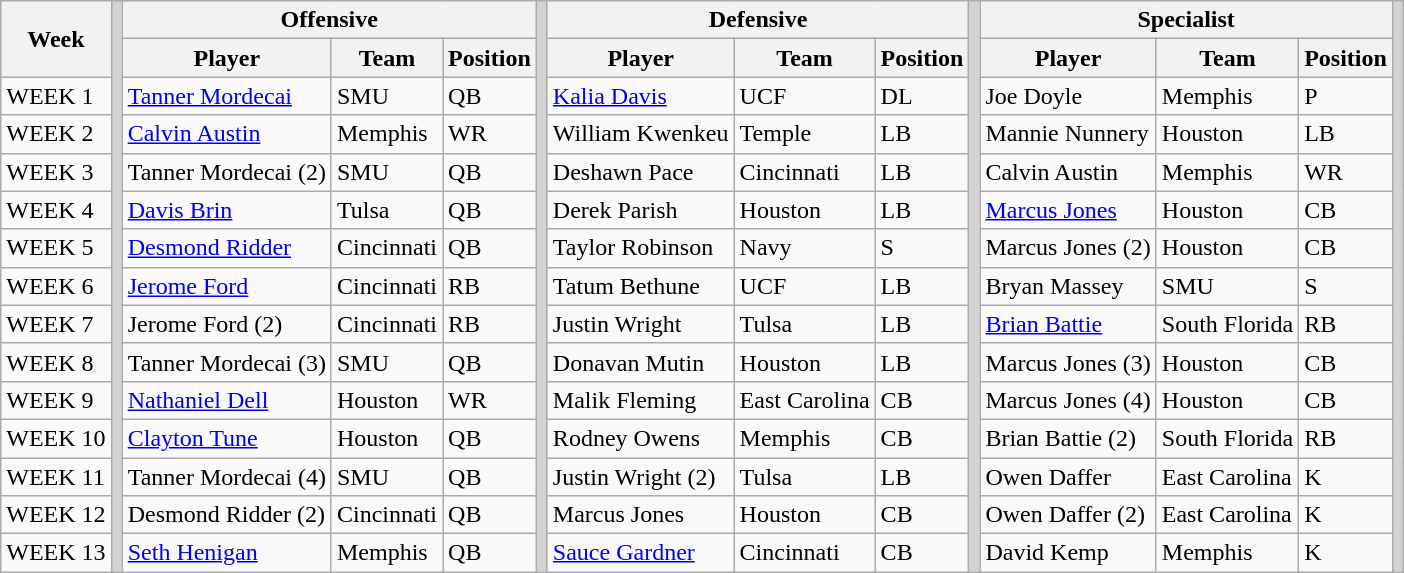<table class="wikitable" border="1">
<tr>
<th rowspan="2">Week</th>
<th rowSpan="15" style="background-color:lightgrey;"></th>
<th colspan="3">Offensive</th>
<th rowSpan="15" style="background-color:lightgrey;"></th>
<th colspan="3">Defensive</th>
<th rowSpan="15" style="background-color:lightgrey;"></th>
<th colspan="3">Specialist</th>
<th rowSpan="15" style="background-color:lightgrey;"></th>
</tr>
<tr>
<th>Player</th>
<th>Team</th>
<th>Position</th>
<th>Player</th>
<th>Team</th>
<th>Position</th>
<th>Player</th>
<th>Team</th>
<th>Position</th>
</tr>
<tr>
<td>WEEK 1</td>
<td><a href='#'>Tanner Mordecai</a></td>
<td>SMU</td>
<td>QB</td>
<td><a href='#'>Kalia Davis</a></td>
<td>UCF</td>
<td>DL</td>
<td>Joe Doyle</td>
<td>Memphis</td>
<td>P</td>
</tr>
<tr>
<td>WEEK 2</td>
<td><a href='#'>Calvin Austin</a></td>
<td>Memphis</td>
<td>WR</td>
<td>William Kwenkeu</td>
<td>Temple</td>
<td>LB</td>
<td>Mannie Nunnery</td>
<td>Houston</td>
<td>LB</td>
</tr>
<tr>
<td>WEEK 3</td>
<td>Tanner Mordecai (2)</td>
<td>SMU</td>
<td>QB</td>
<td>Deshawn Pace</td>
<td>Cincinnati</td>
<td>LB</td>
<td>Calvin Austin</td>
<td>Memphis</td>
<td>WR</td>
</tr>
<tr>
<td>WEEK 4</td>
<td><a href='#'>Davis Brin</a></td>
<td>Tulsa</td>
<td>QB</td>
<td>Derek Parish</td>
<td>Houston</td>
<td>LB</td>
<td><a href='#'>Marcus Jones</a></td>
<td>Houston</td>
<td>CB</td>
</tr>
<tr>
<td>WEEK 5</td>
<td><a href='#'>Desmond Ridder</a></td>
<td>Cincinnati</td>
<td>QB</td>
<td>Taylor Robinson</td>
<td>Navy</td>
<td>S</td>
<td>Marcus Jones (2)</td>
<td>Houston</td>
<td>CB</td>
</tr>
<tr>
<td>WEEK 6</td>
<td><a href='#'>Jerome Ford</a></td>
<td>Cincinnati</td>
<td>RB</td>
<td>Tatum Bethune</td>
<td>UCF</td>
<td>LB</td>
<td>Bryan Massey</td>
<td>SMU</td>
<td>S</td>
</tr>
<tr>
<td>WEEK 7</td>
<td>Jerome Ford (2)</td>
<td>Cincinnati</td>
<td>RB</td>
<td>Justin Wright</td>
<td>Tulsa</td>
<td>LB</td>
<td><a href='#'>Brian Battie</a></td>
<td>South Florida</td>
<td>RB</td>
</tr>
<tr>
<td>WEEK 8</td>
<td>Tanner Mordecai (3)</td>
<td>SMU</td>
<td>QB</td>
<td>Donavan Mutin</td>
<td>Houston</td>
<td>LB</td>
<td>Marcus Jones (3)</td>
<td>Houston</td>
<td>CB</td>
</tr>
<tr>
<td>WEEK 9</td>
<td><a href='#'>Nathaniel Dell</a></td>
<td>Houston</td>
<td>WR</td>
<td>Malik Fleming</td>
<td>East Carolina</td>
<td>CB</td>
<td>Marcus Jones (4)</td>
<td>Houston</td>
<td>CB</td>
</tr>
<tr>
<td>WEEK 10</td>
<td><a href='#'>Clayton Tune</a></td>
<td>Houston</td>
<td>QB</td>
<td>Rodney Owens</td>
<td>Memphis</td>
<td>CB</td>
<td>Brian Battie (2)</td>
<td>South Florida</td>
<td>RB</td>
</tr>
<tr>
<td>WEEK 11</td>
<td>Tanner Mordecai (4)</td>
<td>SMU</td>
<td>QB</td>
<td>Justin Wright (2)</td>
<td>Tulsa</td>
<td>LB</td>
<td>Owen Daffer</td>
<td>East Carolina</td>
<td>K</td>
</tr>
<tr>
<td>WEEK 12</td>
<td>Desmond Ridder (2)</td>
<td>Cincinnati</td>
<td>QB</td>
<td>Marcus Jones</td>
<td>Houston</td>
<td>CB</td>
<td>Owen Daffer (2)</td>
<td>East Carolina</td>
<td>K</td>
</tr>
<tr>
<td>WEEK 13</td>
<td><a href='#'>Seth Henigan</a></td>
<td>Memphis</td>
<td>QB</td>
<td><a href='#'>Sauce Gardner</a></td>
<td>Cincinnati</td>
<td>CB</td>
<td>David Kemp</td>
<td>Memphis</td>
<td>K</td>
</tr>
</table>
